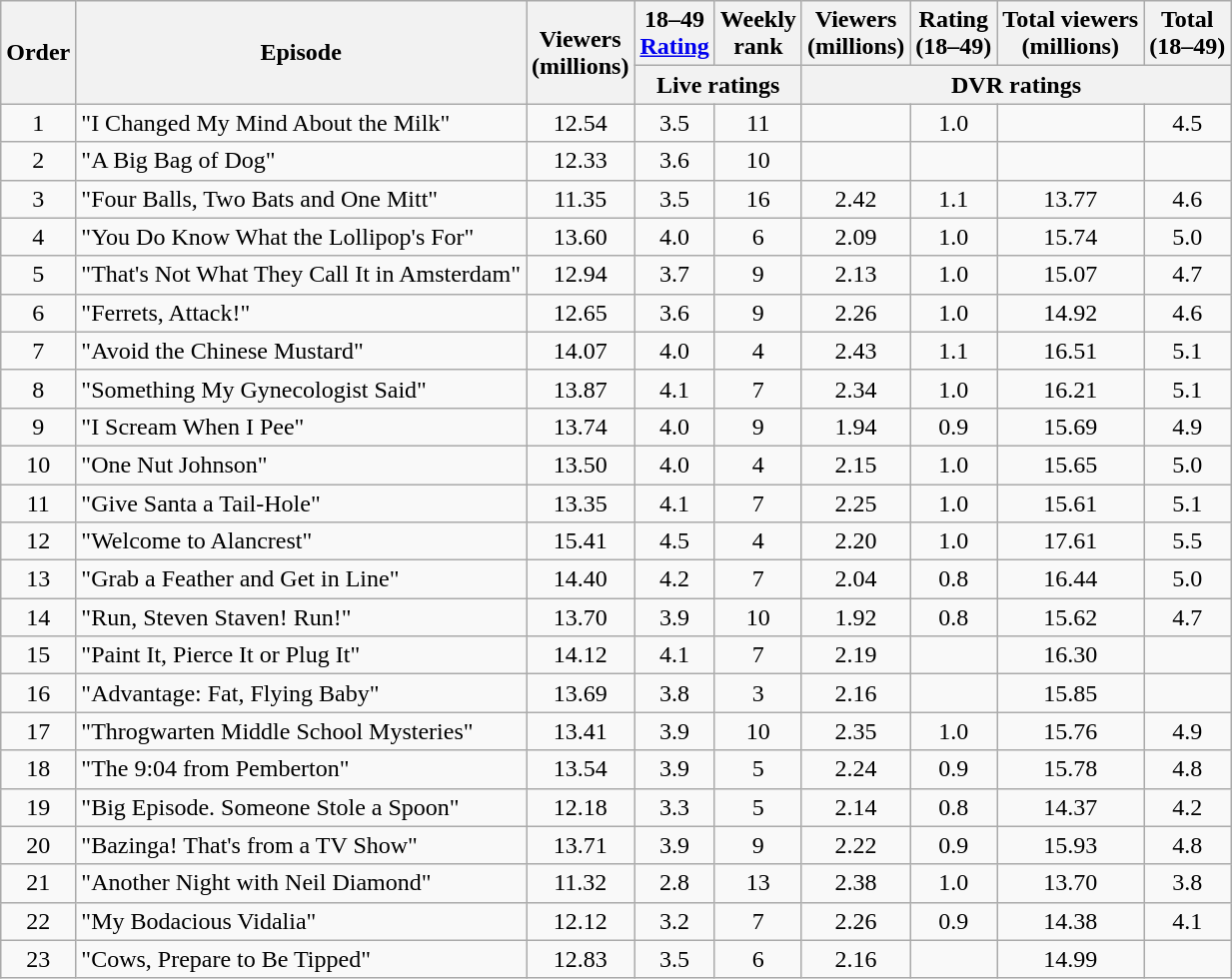<table class="wikitable plainrowheaders sortable" style="text-align:center;">
<tr>
<th rowspan="2">Order</th>
<th rowspan="2">Episode</th>
<th rowspan="2">Viewers<br>(millions)</th>
<th>18–49<br><a href='#'>Rating</a></th>
<th>Weekly<br>rank</th>
<th>Viewers<br>(millions)</th>
<th>Rating<br>(18–49)</th>
<th>Total viewers<br>(millions)</th>
<th>Total<br>(18–49)</th>
</tr>
<tr>
<th colspan="2">Live ratings</th>
<th colspan="4">DVR ratings</th>
</tr>
<tr>
<td>1</td>
<td scope="row" style="text-align:left;">"I Changed My Mind About the Milk"</td>
<td>12.54</td>
<td>3.5</td>
<td>11</td>
<td></td>
<td>1.0</td>
<td></td>
<td>4.5</td>
</tr>
<tr>
<td>2</td>
<td scope="row" style="text-align:left;">"A Big Bag of Dog"</td>
<td>12.33</td>
<td>3.6</td>
<td>10</td>
<td></td>
<td></td>
<td></td>
<td></td>
</tr>
<tr>
<td>3</td>
<td scope="row" style="text-align:left;">"Four Balls, Two Bats and One Mitt"</td>
<td>11.35</td>
<td>3.5</td>
<td>16</td>
<td>2.42</td>
<td>1.1</td>
<td>13.77</td>
<td>4.6</td>
</tr>
<tr>
<td>4</td>
<td scope="row" style="text-align:left;">"You Do Know What the Lollipop's For"</td>
<td>13.60</td>
<td>4.0</td>
<td>6</td>
<td>2.09</td>
<td>1.0</td>
<td>15.74</td>
<td>5.0</td>
</tr>
<tr>
<td>5</td>
<td scope="row" style="text-align:left;">"That's Not What They Call It in Amsterdam"</td>
<td>12.94</td>
<td>3.7</td>
<td>9</td>
<td>2.13</td>
<td>1.0</td>
<td>15.07</td>
<td>4.7</td>
</tr>
<tr>
<td>6</td>
<td scope="row" style="text-align:left;">"Ferrets, Attack!"</td>
<td>12.65</td>
<td>3.6</td>
<td>9</td>
<td>2.26</td>
<td>1.0</td>
<td>14.92</td>
<td>4.6</td>
</tr>
<tr>
<td>7</td>
<td scope="row" style="text-align:left;">"Avoid the Chinese Mustard"</td>
<td>14.07</td>
<td>4.0</td>
<td>4</td>
<td>2.43</td>
<td>1.1</td>
<td>16.51</td>
<td>5.1</td>
</tr>
<tr>
<td>8</td>
<td scope="row" style="text-align:left;">"Something My Gynecologist Said"</td>
<td>13.87</td>
<td>4.1</td>
<td>7</td>
<td>2.34</td>
<td>1.0</td>
<td>16.21</td>
<td>5.1</td>
</tr>
<tr>
<td>9</td>
<td scope="row" style="text-align:left;">"I Scream When I Pee"</td>
<td>13.74</td>
<td>4.0</td>
<td>9</td>
<td>1.94</td>
<td>0.9</td>
<td>15.69</td>
<td>4.9</td>
</tr>
<tr>
<td>10</td>
<td scope="row" style="text-align:left;">"One Nut Johnson"</td>
<td>13.50</td>
<td>4.0</td>
<td>4</td>
<td>2.15</td>
<td>1.0</td>
<td>15.65</td>
<td>5.0</td>
</tr>
<tr>
<td>11</td>
<td scope="row" style="text-align:left;">"Give Santa a Tail-Hole"</td>
<td>13.35</td>
<td>4.1</td>
<td>7</td>
<td>2.25</td>
<td>1.0</td>
<td>15.61</td>
<td>5.1</td>
</tr>
<tr>
<td>12</td>
<td scope="row" style="text-align:left;">"Welcome to Alancrest"</td>
<td>15.41</td>
<td>4.5</td>
<td>4</td>
<td>2.20</td>
<td>1.0</td>
<td>17.61</td>
<td>5.5</td>
</tr>
<tr>
<td>13</td>
<td scope="row" style="text-align:left;">"Grab a Feather and Get in Line"</td>
<td>14.40</td>
<td>4.2</td>
<td>7</td>
<td>2.04</td>
<td>0.8</td>
<td>16.44</td>
<td>5.0</td>
</tr>
<tr>
<td>14</td>
<td scope="row" style="text-align:left;">"Run, Steven Staven! Run!"</td>
<td>13.70</td>
<td>3.9</td>
<td>10</td>
<td>1.92</td>
<td>0.8</td>
<td>15.62</td>
<td>4.7</td>
</tr>
<tr>
<td>15</td>
<td scope="row" style="text-align:left;">"Paint It, Pierce It or Plug It"</td>
<td>14.12</td>
<td>4.1</td>
<td>7</td>
<td>2.19</td>
<td></td>
<td>16.30</td>
<td></td>
</tr>
<tr>
<td>16</td>
<td scope="row" style="text-align:left;">"Advantage: Fat, Flying Baby"</td>
<td>13.69</td>
<td>3.8</td>
<td>3</td>
<td>2.16</td>
<td></td>
<td>15.85</td>
<td></td>
</tr>
<tr>
<td>17</td>
<td scope="row" style="text-align:left;">"Throgwarten Middle School Mysteries"</td>
<td>13.41</td>
<td>3.9</td>
<td>10</td>
<td>2.35</td>
<td>1.0</td>
<td>15.76</td>
<td>4.9</td>
</tr>
<tr>
<td>18</td>
<td scope="row" style="text-align:left;">"The 9:04 from Pemberton"</td>
<td>13.54</td>
<td>3.9</td>
<td>5</td>
<td>2.24</td>
<td>0.9</td>
<td>15.78</td>
<td>4.8</td>
</tr>
<tr>
<td>19</td>
<td scope="row" style="text-align:left;">"Big Episode. Someone Stole a Spoon"</td>
<td>12.18</td>
<td>3.3</td>
<td>5</td>
<td>2.14</td>
<td>0.8</td>
<td>14.37</td>
<td>4.2</td>
</tr>
<tr>
<td>20</td>
<td scope="row" style="text-align:left;">"Bazinga! That's from a TV Show"</td>
<td>13.71</td>
<td>3.9</td>
<td>9</td>
<td>2.22</td>
<td>0.9</td>
<td>15.93</td>
<td>4.8</td>
</tr>
<tr>
<td>21</td>
<td scope="row" style="text-align:left;">"Another Night with Neil Diamond"</td>
<td>11.32</td>
<td>2.8</td>
<td>13</td>
<td>2.38</td>
<td>1.0</td>
<td>13.70</td>
<td>3.8</td>
</tr>
<tr>
<td>22</td>
<td scope="row" style="text-align:left;">"My Bodacious Vidalia"</td>
<td>12.12</td>
<td>3.2</td>
<td>7</td>
<td>2.26</td>
<td>0.9</td>
<td>14.38</td>
<td>4.1</td>
</tr>
<tr>
<td>23</td>
<td scope="row" style="text-align:left;">"Cows, Prepare to Be Tipped"</td>
<td>12.83</td>
<td>3.5</td>
<td>6</td>
<td>2.16</td>
<td></td>
<td>14.99</td>
<td></td>
</tr>
</table>
